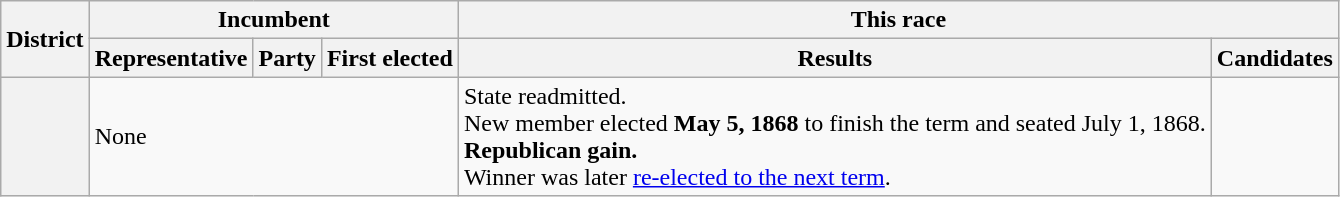<table class=wikitable>
<tr>
<th rowspan=2>District</th>
<th colspan=3>Incumbent</th>
<th colspan=2>This race</th>
</tr>
<tr>
<th>Representative</th>
<th>Party</th>
<th>First elected</th>
<th>Results</th>
<th>Candidates</th>
</tr>
<tr>
<th></th>
<td colspan=3>None</td>
<td>State readmitted.<br>New member elected <strong>May 5, 1868</strong> to finish the term and seated July 1, 1868.<br><strong>Republican gain.</strong><br>Winner was later <a href='#'>re-elected to the next term</a>.</td>
<td nowrap></td>
</tr>
</table>
